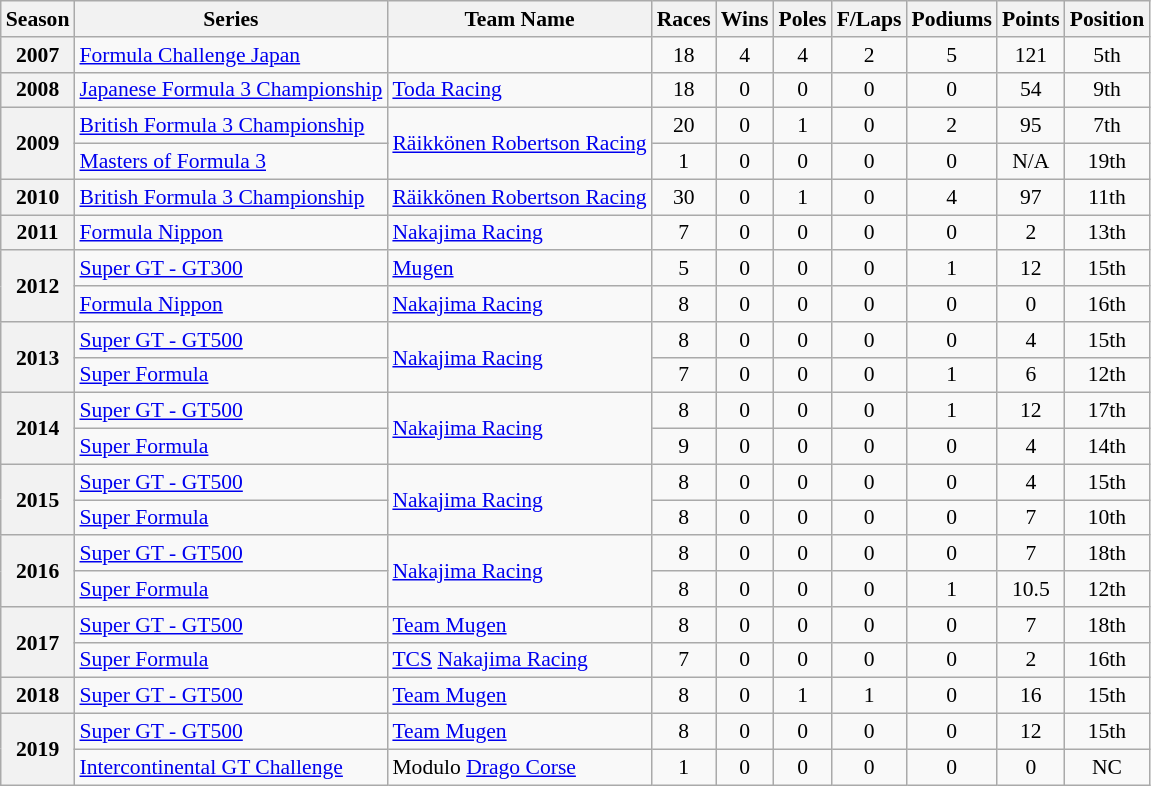<table class="wikitable" style="font-size: 90%; text-align:center">
<tr>
<th>Season</th>
<th>Series</th>
<th>Team Name</th>
<th>Races</th>
<th>Wins</th>
<th>Poles</th>
<th>F/Laps</th>
<th>Podiums</th>
<th>Points</th>
<th>Position</th>
</tr>
<tr>
<th>2007</th>
<td align=left><a href='#'>Formula Challenge Japan</a></td>
<td align=left></td>
<td>18</td>
<td>4</td>
<td>4</td>
<td>2</td>
<td>5</td>
<td>121</td>
<td>5th</td>
</tr>
<tr>
<th>2008</th>
<td align=left><a href='#'>Japanese Formula 3 Championship</a></td>
<td align=left><a href='#'>Toda Racing</a></td>
<td>18</td>
<td>0</td>
<td>0</td>
<td>0</td>
<td>0</td>
<td>54</td>
<td>9th</td>
</tr>
<tr>
<th rowspan=2>2009</th>
<td align=left><a href='#'>British Formula 3 Championship</a></td>
<td rowspan=2 align=left><a href='#'>Räikkönen Robertson Racing</a></td>
<td>20</td>
<td>0</td>
<td>1</td>
<td>0</td>
<td>2</td>
<td>95</td>
<td>7th</td>
</tr>
<tr>
<td align=left><a href='#'>Masters of Formula 3</a></td>
<td>1</td>
<td>0</td>
<td>0</td>
<td>0</td>
<td>0</td>
<td>N/A</td>
<td>19th</td>
</tr>
<tr>
<th>2010</th>
<td align=left><a href='#'>British Formula 3 Championship</a></td>
<td align=left><a href='#'>Räikkönen Robertson Racing</a></td>
<td>30</td>
<td>0</td>
<td>1</td>
<td>0</td>
<td>4</td>
<td>97</td>
<td>11th</td>
</tr>
<tr>
<th>2011</th>
<td align=left><a href='#'>Formula Nippon</a></td>
<td align=left><a href='#'>Nakajima Racing</a></td>
<td>7</td>
<td>0</td>
<td>0</td>
<td>0</td>
<td>0</td>
<td>2</td>
<td>13th</td>
</tr>
<tr>
<th rowspan=2>2012</th>
<td align=left><a href='#'>Super GT - GT300</a></td>
<td align=left><a href='#'>Mugen</a></td>
<td>5</td>
<td>0</td>
<td>0</td>
<td>0</td>
<td>1</td>
<td>12</td>
<td>15th</td>
</tr>
<tr>
<td align=left><a href='#'>Formula Nippon</a></td>
<td align=left><a href='#'>Nakajima Racing</a></td>
<td>8</td>
<td>0</td>
<td>0</td>
<td>0</td>
<td>0</td>
<td>0</td>
<td>16th</td>
</tr>
<tr>
<th rowspan=2>2013</th>
<td align=left><a href='#'>Super GT - GT500</a></td>
<td align=left rowspan=2><a href='#'>Nakajima Racing</a></td>
<td>8</td>
<td>0</td>
<td>0</td>
<td>0</td>
<td>0</td>
<td>4</td>
<td>15th</td>
</tr>
<tr>
<td align=left><a href='#'>Super Formula</a></td>
<td>7</td>
<td>0</td>
<td>0</td>
<td>0</td>
<td>1</td>
<td>6</td>
<td>12th</td>
</tr>
<tr>
<th rowspan=2>2014</th>
<td align=left><a href='#'>Super GT - GT500</a></td>
<td align=left rowspan=2><a href='#'>Nakajima Racing</a></td>
<td>8</td>
<td>0</td>
<td>0</td>
<td>0</td>
<td>1</td>
<td>12</td>
<td>17th</td>
</tr>
<tr>
<td align=left><a href='#'>Super Formula</a></td>
<td>9</td>
<td>0</td>
<td>0</td>
<td>0</td>
<td>0</td>
<td>4</td>
<td>14th</td>
</tr>
<tr>
<th rowspan=2>2015</th>
<td align=left><a href='#'>Super GT - GT500</a></td>
<td align=left rowspan=2><a href='#'>Nakajima Racing</a></td>
<td>8</td>
<td>0</td>
<td>0</td>
<td>0</td>
<td>0</td>
<td>4</td>
<td>15th</td>
</tr>
<tr>
<td align=left><a href='#'>Super Formula</a></td>
<td>8</td>
<td>0</td>
<td>0</td>
<td>0</td>
<td>0</td>
<td>7</td>
<td>10th</td>
</tr>
<tr>
<th rowspan=2>2016</th>
<td align=left><a href='#'>Super GT - GT500</a></td>
<td align=left rowspan=2><a href='#'>Nakajima Racing</a></td>
<td>8</td>
<td>0</td>
<td>0</td>
<td>0</td>
<td>0</td>
<td>7</td>
<td>18th</td>
</tr>
<tr>
<td align=left><a href='#'>Super Formula</a></td>
<td>8</td>
<td>0</td>
<td>0</td>
<td>0</td>
<td>1</td>
<td>10.5</td>
<td>12th</td>
</tr>
<tr>
<th rowspan=2>2017</th>
<td align=left><a href='#'>Super GT - GT500</a></td>
<td align=left><a href='#'>Team Mugen</a></td>
<td>8</td>
<td>0</td>
<td>0</td>
<td>0</td>
<td>0</td>
<td>7</td>
<td>18th</td>
</tr>
<tr>
<td align=left><a href='#'>Super Formula</a></td>
<td align=left><a href='#'>TCS</a> <a href='#'>Nakajima Racing</a></td>
<td>7</td>
<td>0</td>
<td>0</td>
<td>0</td>
<td>0</td>
<td>2</td>
<td>16th</td>
</tr>
<tr>
<th>2018</th>
<td align=left><a href='#'>Super GT - GT500</a></td>
<td align=left><a href='#'>Team Mugen</a></td>
<td>8</td>
<td>0</td>
<td>1</td>
<td>1</td>
<td>0</td>
<td>16</td>
<td>15th</td>
</tr>
<tr>
<th rowspan=2>2019</th>
<td align=left><a href='#'>Super GT - GT500</a></td>
<td align=left><a href='#'>Team Mugen</a></td>
<td>8</td>
<td>0</td>
<td>0</td>
<td>0</td>
<td>0</td>
<td>12</td>
<td>15th</td>
</tr>
<tr>
<td align=left><a href='#'>Intercontinental GT Challenge</a></td>
<td align=left>Modulo <a href='#'>Drago Corse</a></td>
<td>1</td>
<td>0</td>
<td>0</td>
<td>0</td>
<td>0</td>
<td>0</td>
<td>NC</td>
</tr>
</table>
